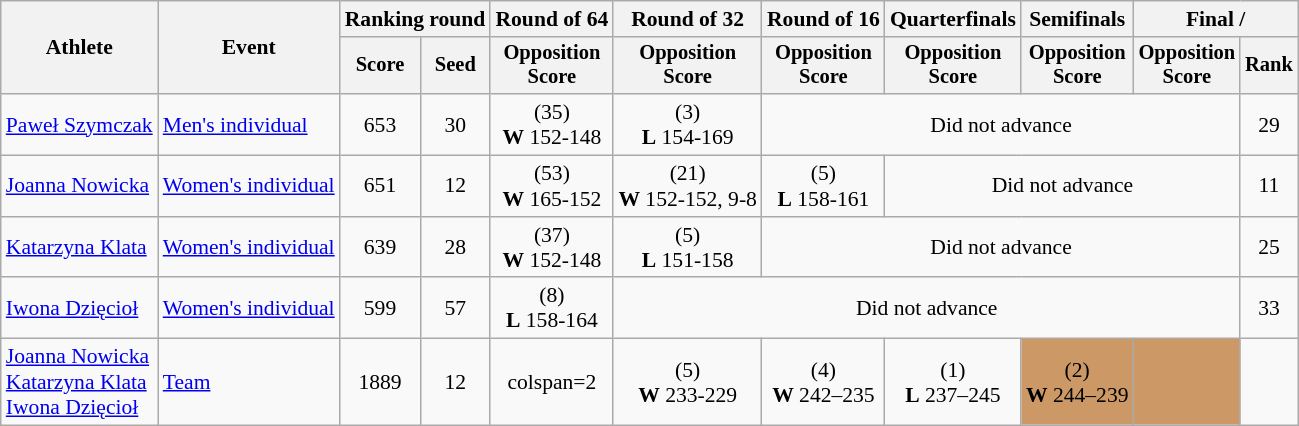<table class="wikitable" style="font-size:90%">
<tr>
<th rowspan="2">Athlete</th>
<th rowspan="2">Event</th>
<th colspan="2">Ranking round</th>
<th>Round of 64</th>
<th>Round of 32</th>
<th>Round of 16</th>
<th>Quarterfinals</th>
<th>Semifinals</th>
<th colspan="2">Final / </th>
</tr>
<tr style="font-size:95%">
<th>Score</th>
<th>Seed</th>
<th>Opposition<br>Score</th>
<th>Opposition<br>Score</th>
<th>Opposition<br>Score</th>
<th>Opposition<br>Score</th>
<th>Opposition<br>Score</th>
<th>Opposition<br>Score</th>
<th>Rank</th>
</tr>
<tr align=center>
<td align=left><a href='#'>Paweł Szymczak</a></td>
<td align=left><a href='#'>Men's individual</a></td>
<td>653</td>
<td>30</td>
<td> (35) <br><strong>W</strong> 152-148</td>
<td> (3) <br><strong>L</strong> 154-169</td>
<td colspan=4>Did not advance</td>
<td>29</td>
</tr>
<tr align=center>
<td align=left><a href='#'>Joanna Nowicka</a></td>
<td align=left><a href='#'>Women's individual</a></td>
<td>651</td>
<td>12</td>
<td> (53)<br><strong>W</strong> 165-152</td>
<td> (21)<br><strong>W</strong> 152-152, 9-8</td>
<td> (5)<br><strong>L</strong> 158-161</td>
<td colspan=3>Did not advance</td>
<td>11</td>
</tr>
<tr align=center>
<td align=left><a href='#'>Katarzyna Klata</a></td>
<td align=left><a href='#'>Women's individual</a></td>
<td>639</td>
<td>28</td>
<td> (37)<br><strong>W</strong> 152-148</td>
<td> (5)<br><strong>L</strong> 151-158</td>
<td colspan=4>Did not advance</td>
<td>25</td>
</tr>
<tr align=center>
<td align=left><a href='#'>Iwona Dzięcioł</a></td>
<td align=left><a href='#'>Women's individual</a></td>
<td>599</td>
<td>57</td>
<td> (8)<br><strong>L</strong> 158-164</td>
<td colspan=5>Did not advance</td>
<td>33</td>
</tr>
<tr align=center>
<td align=left><a href='#'>Joanna Nowicka</a><br><a href='#'>Katarzyna Klata</a><br><a href='#'>Iwona Dzięcioł</a></td>
<td align=left><a href='#'>Team</a></td>
<td>1889</td>
<td>12</td>
<td>colspan=2 </td>
<td> (5)<br><strong>W</strong> 233-229</td>
<td> (4)<br><strong>W</strong> 242–235</td>
<td> (1)<br><strong>L</strong> 237–245</td>
<td align="center" bgcolor='cc9966'> (2)<br><strong>W</strong> 244–239</td>
<td align="center" bgcolor='cc9966'></td>
</tr>
</table>
